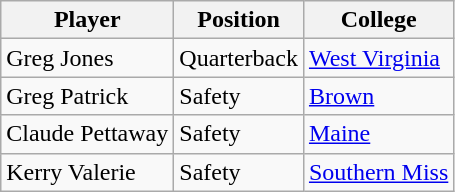<table class="wikitable">
<tr>
<th>Player</th>
<th>Position</th>
<th>College</th>
</tr>
<tr>
<td>Greg Jones</td>
<td>Quarterback</td>
<td><a href='#'>West Virginia</a></td>
</tr>
<tr>
<td>Greg Patrick</td>
<td>Safety</td>
<td><a href='#'>Brown</a></td>
</tr>
<tr>
<td>Claude Pettaway</td>
<td>Safety</td>
<td><a href='#'>Maine</a></td>
</tr>
<tr>
<td>Kerry Valerie</td>
<td>Safety</td>
<td><a href='#'>Southern Miss</a></td>
</tr>
</table>
